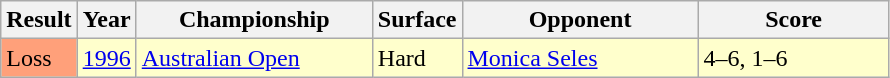<table class="sortable wikitable">
<tr>
<th style="width:40px">Result</th>
<th style="width:30px">Year</th>
<th style="width:150px">Championship</th>
<th style="width:50px">Surface</th>
<th style="width:150px">Opponent</th>
<th style="width:120px"  class="unsortable">Score</th>
</tr>
<tr style="background:#ffffcc;">
<td style="background:#ffa07a;">Loss</td>
<td><a href='#'>1996</a></td>
<td><a href='#'>Australian Open</a></td>
<td>Hard</td>
<td> <a href='#'>Monica Seles</a></td>
<td>4–6, 1–6</td>
</tr>
</table>
